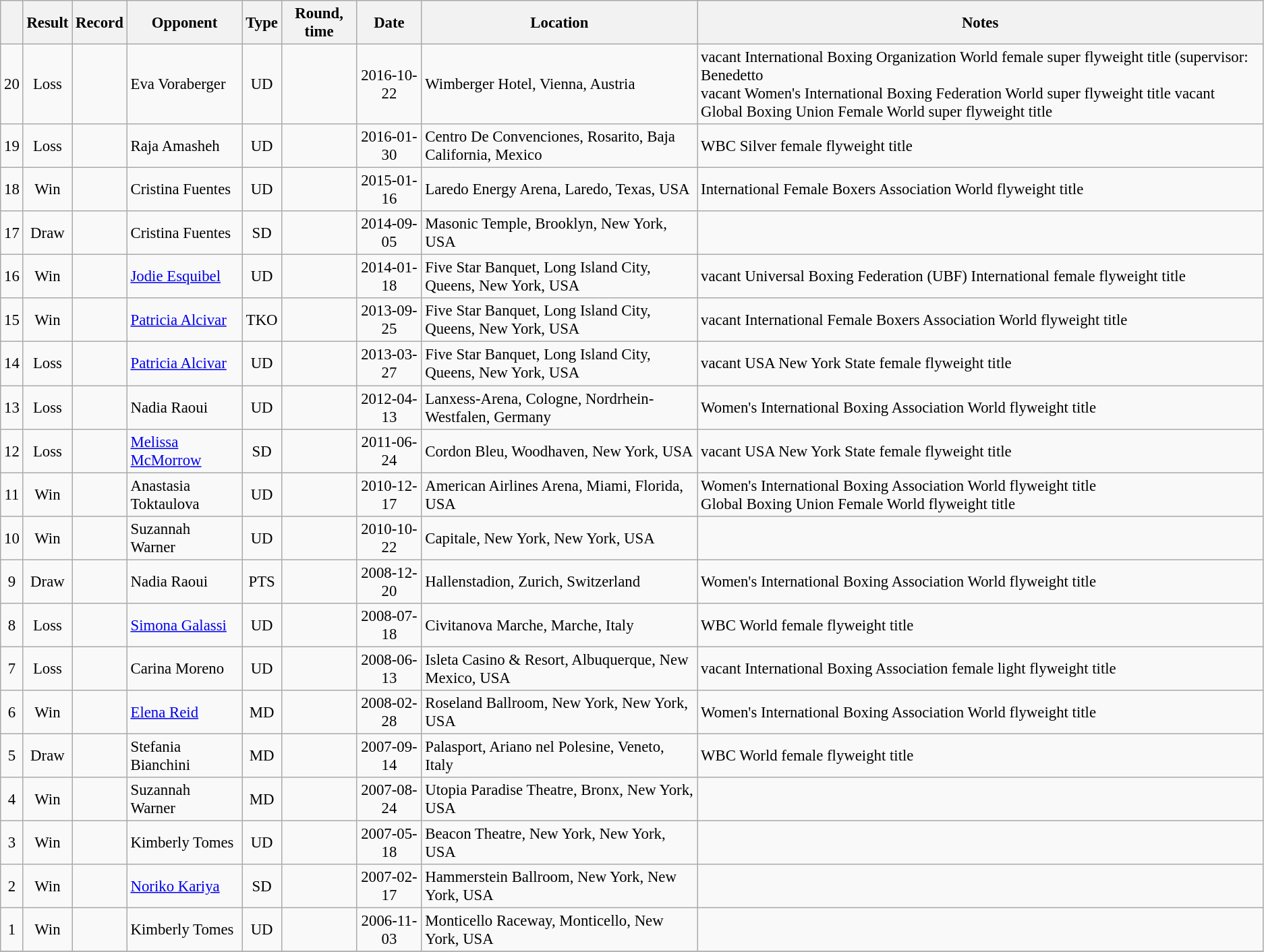<table class="wikitable" style="text-align:center; font-size:95%">
<tr>
<th></th>
<th>Result</th>
<th>Record</th>
<th>Opponent</th>
<th>Type</th>
<th>Round, time</th>
<th>Date</th>
<th>Location</th>
<th>Notes</th>
</tr>
<tr>
<td>20</td>
<td>Loss</td>
<td></td>
<td style="text-align:left;">Eva Voraberger</td>
<td>UD</td>
<td></td>
<td>2016-10-22</td>
<td style="text-align:left;">Wimberger Hotel, Vienna, Austria</td>
<td style="text-align:left;">vacant International Boxing Organization World female super flyweight title (supervisor: Benedetto<br>vacant Women's International Boxing Federation World super flyweight title 
vacant Global Boxing Union Female World super flyweight title</td>
</tr>
<tr>
<td>19</td>
<td>Loss</td>
<td></td>
<td style="text-align:left;">Raja Amasheh</td>
<td>UD</td>
<td></td>
<td>2016-01-30</td>
<td style="text-align:left;">Centro De Convenciones, Rosarito, Baja California, Mexico</td>
<td style="text-align:left;">WBC Silver female flyweight title</td>
</tr>
<tr>
<td>18</td>
<td>Win</td>
<td></td>
<td style="text-align:left;">Cristina Fuentes</td>
<td>UD</td>
<td></td>
<td>2015-01-16</td>
<td style="text-align:left;">Laredo Energy Arena, Laredo, Texas, USA</td>
<td style="text-align:left;">International Female Boxers Association World flyweight title</td>
</tr>
<tr>
<td>17</td>
<td>Draw</td>
<td></td>
<td style="text-align:left;">Cristina Fuentes</td>
<td>SD</td>
<td></td>
<td>2014-09-05</td>
<td style="text-align:left;">Masonic Temple, Brooklyn, New York, USA</td>
<td style="text-align:left;"></td>
</tr>
<tr>
<td>16</td>
<td>Win</td>
<td></td>
<td style="text-align:left;"> <a href='#'>Jodie Esquibel</a></td>
<td>UD</td>
<td></td>
<td>2014-01-18</td>
<td style="text-align:left;">Five Star Banquet, Long Island City, Queens, New York, USA</td>
<td style="text-align:left;">vacant Universal Boxing Federation (UBF) International female flyweight title</td>
</tr>
<tr>
<td>15</td>
<td>Win</td>
<td></td>
<td style="text-align:left;"> <a href='#'>Patricia Alcivar</a></td>
<td>TKO</td>
<td></td>
<td>2013-09-25</td>
<td style="text-align:left;">Five Star Banquet, Long Island City, Queens, New York, USA</td>
<td style="text-align:left;">vacant International Female Boxers Association World flyweight title</td>
</tr>
<tr>
<td>14</td>
<td>Loss</td>
<td></td>
<td style="text-align:left;"> <a href='#'>Patricia Alcivar</a></td>
<td>UD</td>
<td></td>
<td>2013-03-27</td>
<td style="text-align:left;">Five Star Banquet, Long Island City, Queens, New York, USA</td>
<td style="text-align:left;">vacant USA New York State female flyweight title</td>
</tr>
<tr>
<td>13</td>
<td>Loss</td>
<td></td>
<td style="text-align:left;">Nadia Raoui</td>
<td>UD</td>
<td></td>
<td>2012-04-13</td>
<td style="text-align:left;">Lanxess-Arena, Cologne, Nordrhein-Westfalen, Germany</td>
<td style="text-align:left;">Women's International Boxing Association World flyweight title</td>
</tr>
<tr>
<td>12</td>
<td>Loss</td>
<td></td>
<td style="text-align:left;"> <a href='#'>Melissa McMorrow</a></td>
<td>SD</td>
<td></td>
<td>2011-06-24</td>
<td style="text-align:left;">Cordon Bleu, Woodhaven, New York, USA</td>
<td style="text-align:left;">vacant USA New York State female flyweight title</td>
</tr>
<tr>
<td>11</td>
<td>Win</td>
<td></td>
<td style="text-align:left;">Anastasia Toktaulova</td>
<td>UD</td>
<td></td>
<td>2010-12-17</td>
<td style="text-align:left;">American Airlines Arena, Miami, Florida, USA</td>
<td style="text-align:left;">Women's International Boxing Association World flyweight title<br>Global Boxing Union Female World flyweight title</td>
</tr>
<tr>
<td>10</td>
<td>Win</td>
<td></td>
<td style="text-align:left;">Suzannah Warner</td>
<td>UD</td>
<td></td>
<td>2010-10-22</td>
<td style="text-align:left;">Capitale, New York, New York, USA</td>
<td style="text-align:left;"></td>
</tr>
<tr>
<td>9</td>
<td>Draw</td>
<td></td>
<td style="text-align:left;">Nadia Raoui</td>
<td>PTS</td>
<td></td>
<td>2008-12-20</td>
<td style="text-align:left;">Hallenstadion, Zurich, Switzerland</td>
<td style="text-align:left;">Women's International Boxing Association World flyweight title</td>
</tr>
<tr>
<td>8</td>
<td>Loss</td>
<td></td>
<td style="text-align:left;"> <a href='#'>Simona Galassi</a></td>
<td>UD</td>
<td></td>
<td>2008-07-18</td>
<td style="text-align:left;">Civitanova Marche, Marche, Italy</td>
<td style="text-align:left;">WBC World female flyweight title</td>
</tr>
<tr>
<td>7</td>
<td>Loss</td>
<td></td>
<td style="text-align:left;">Carina Moreno</td>
<td>UD</td>
<td></td>
<td>2008-06-13</td>
<td style="text-align:left;">Isleta Casino & Resort, Albuquerque, New Mexico, USA</td>
<td style="text-align:left;">vacant International Boxing Association female light flyweight title</td>
</tr>
<tr>
<td>6</td>
<td>Win</td>
<td></td>
<td style="text-align:left;"> <a href='#'>Elena Reid</a></td>
<td>MD</td>
<td></td>
<td>2008-02-28</td>
<td style="text-align:left;">Roseland Ballroom, New York, New York, USA</td>
<td style="text-align:left;">Women's International Boxing Association World flyweight title</td>
</tr>
<tr>
<td>5</td>
<td>Draw</td>
<td></td>
<td style="text-align:left;">Stefania Bianchini</td>
<td>MD</td>
<td></td>
<td>2007-09-14</td>
<td style="text-align:left;">Palasport, Ariano nel Polesine, Veneto, Italy</td>
<td style="text-align:left;">WBC World female flyweight title</td>
</tr>
<tr>
<td>4</td>
<td>Win</td>
<td></td>
<td style="text-align:left;">Suzannah Warner</td>
<td>MD</td>
<td></td>
<td>2007-08-24</td>
<td style="text-align:left;">Utopia Paradise Theatre, Bronx, New York, USA</td>
<td style="text-align:left;"></td>
</tr>
<tr>
<td>3</td>
<td>Win</td>
<td></td>
<td style="text-align:left;">Kimberly Tomes</td>
<td>UD</td>
<td></td>
<td>2007-05-18</td>
<td style="text-align:left;">Beacon Theatre, New York, New York, USA</td>
<td style="text-align:left;"></td>
</tr>
<tr>
<td>2</td>
<td>Win</td>
<td></td>
<td style="text-align:left;"> <a href='#'>Noriko Kariya</a></td>
<td>SD</td>
<td></td>
<td>2007-02-17</td>
<td style="text-align:left;">Hammerstein Ballroom, New York, New York, USA</td>
<td style="text-align:left;"></td>
</tr>
<tr>
<td>1</td>
<td>Win</td>
<td></td>
<td style="text-align:left;">Kimberly Tomes</td>
<td>UD</td>
<td></td>
<td>2006-11-03</td>
<td style="text-align:left;">Monticello Raceway, Monticello, New York, USA</td>
<td style="text-align:left;"></td>
</tr>
<tr>
</tr>
</table>
